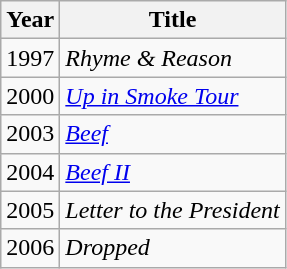<table class="wikitable sortable">
<tr>
<th>Year</th>
<th>Title</th>
</tr>
<tr>
<td>1997</td>
<td><em>Rhyme & Reason</em></td>
</tr>
<tr>
<td>2000</td>
<td><em><a href='#'>Up in Smoke Tour</a></em></td>
</tr>
<tr>
<td>2003</td>
<td><em><a href='#'>Beef</a></em></td>
</tr>
<tr>
<td>2004</td>
<td><em><a href='#'>Beef II</a></em></td>
</tr>
<tr>
<td>2005</td>
<td><em>Letter to the President</em></td>
</tr>
<tr>
<td>2006</td>
<td><em>Dropped</em></td>
</tr>
</table>
